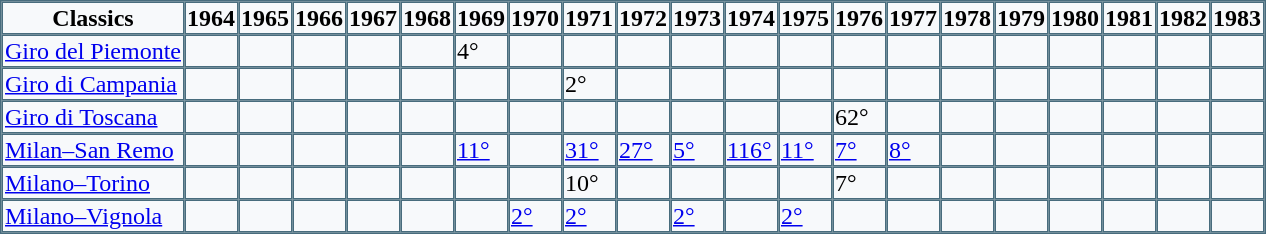<table align="center" border="1" bgcolor="#F7F9FB" cellspacing="0" cellpadding="1" bordercolor="#486C7D">
<tr>
<th>Classics</th>
<th>1964</th>
<th>1965</th>
<th>1966</th>
<th>1967</th>
<th>1968</th>
<th>1969</th>
<th>1970</th>
<th>1971</th>
<th>1972</th>
<th>1973</th>
<th>1974</th>
<th>1975</th>
<th>1976</th>
<th>1977</th>
<th>1978</th>
<th>1979</th>
<th>1980</th>
<th>1981</th>
<th>1982</th>
<th>1983</th>
</tr>
<tr>
<td><a href='#'>Giro del Piemonte</a></td>
<td> </td>
<td> </td>
<td> </td>
<td> </td>
<td> </td>
<td>4°</td>
<td> </td>
<td> </td>
<td> </td>
<td> </td>
<td> </td>
<td> </td>
<td> </td>
<td> </td>
<td> </td>
<td> </td>
<td> </td>
<td> </td>
<td> </td>
<td> </td>
</tr>
<tr>
<td><a href='#'>Giro di Campania</a></td>
<td> </td>
<td> </td>
<td> </td>
<td> </td>
<td> </td>
<td> </td>
<td> </td>
<td>2°</td>
<td> </td>
<td> </td>
<td> </td>
<td> </td>
<td> </td>
<td> </td>
<td> </td>
<td> </td>
<td> </td>
<td> </td>
<td> </td>
<td> </td>
</tr>
<tr>
<td><a href='#'>Giro di Toscana</a></td>
<td> </td>
<td> </td>
<td> </td>
<td> </td>
<td> </td>
<td> </td>
<td> </td>
<td> </td>
<td> </td>
<td> </td>
<td> </td>
<td> </td>
<td>62°</td>
<td> </td>
<td> </td>
<td> </td>
<td> </td>
<td> </td>
<td> </td>
<td> </td>
</tr>
<tr>
<td><a href='#'>Milan–San Remo</a></td>
<td> </td>
<td> </td>
<td> </td>
<td> </td>
<td> </td>
<td><a href='#'>11°</a></td>
<td> </td>
<td><a href='#'>31°</a></td>
<td><a href='#'>27°</a></td>
<td><a href='#'>5°</a></td>
<td><a href='#'>116°</a></td>
<td><a href='#'>11°</a></td>
<td><a href='#'>7°</a></td>
<td><a href='#'>8°</a></td>
<td> </td>
<td> </td>
<td> </td>
<td> </td>
<td> </td>
<td> </td>
</tr>
<tr>
<td><a href='#'>Milano–Torino</a></td>
<td> </td>
<td> </td>
<td> </td>
<td> </td>
<td> </td>
<td> </td>
<td> </td>
<td>10°</td>
<td> </td>
<td> </td>
<td> </td>
<td> </td>
<td>7°</td>
<td> </td>
<td> </td>
<td> </td>
<td> </td>
<td> </td>
<td> </td>
<td> </td>
</tr>
<tr>
<td><a href='#'>Milano–Vignola</a></td>
<td> </td>
<td> </td>
<td> </td>
<td> </td>
<td> </td>
<td> </td>
<td><a href='#'>2°</a></td>
<td><a href='#'>2°</a></td>
<td> </td>
<td><a href='#'>2°</a></td>
<td> </td>
<td><a href='#'>2°</a></td>
<td> </td>
<td> </td>
<td> </td>
<td> </td>
<td> </td>
<td> </td>
<td> </td>
<td> </td>
</tr>
</table>
